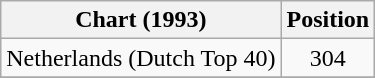<table class="wikitable">
<tr>
<th>Chart (1993)</th>
<th>Position</th>
</tr>
<tr>
<td style="text-align:left">Netherlands (Dutch Top 40)</td>
<td style="text-align:center;">304</td>
</tr>
<tr>
</tr>
</table>
